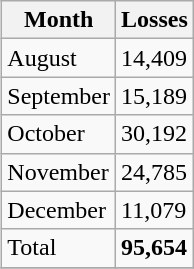<table class="wikitable"  align=right style="margin:0 0 1em 1em">
<tr>
<th>Month</th>
<th>Losses</th>
</tr>
<tr>
<td>August</td>
<td>14,409</td>
</tr>
<tr>
<td>September</td>
<td>15,189</td>
</tr>
<tr>
<td>October</td>
<td>30,192</td>
</tr>
<tr>
<td>November</td>
<td>24,785</td>
</tr>
<tr>
<td>December</td>
<td>11,079</td>
</tr>
<tr>
<td>Total</td>
<td><strong>95,654</strong></td>
</tr>
<tr>
</tr>
</table>
